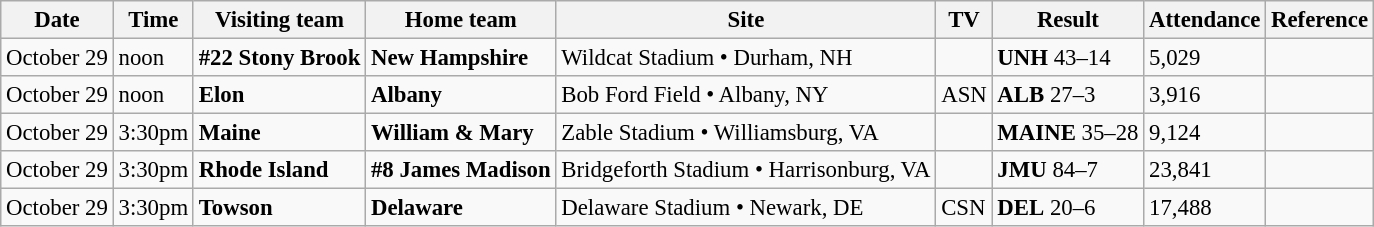<table class="wikitable" style="font-size:95%;">
<tr>
<th>Date</th>
<th>Time</th>
<th>Visiting team</th>
<th>Home team</th>
<th>Site</th>
<th>TV</th>
<th>Result</th>
<th>Attendance</th>
<th class="unsortable">Reference</th>
</tr>
<tr bgcolor=>
<td>October 29</td>
<td>noon</td>
<td><strong>#22 Stony Brook</strong></td>
<td><strong>New Hampshire</strong></td>
<td>Wildcat Stadium • Durham, NH</td>
<td></td>
<td><strong>UNH</strong> 43–14</td>
<td>5,029</td>
<td></td>
</tr>
<tr bgcolor=>
<td>October 29</td>
<td>noon</td>
<td><strong>Elon</strong></td>
<td><strong>Albany</strong></td>
<td>Bob Ford Field • Albany, NY</td>
<td>ASN</td>
<td><strong>ALB</strong> 27–3</td>
<td>3,916</td>
<td></td>
</tr>
<tr bgcolor=>
<td>October 29</td>
<td>3:30pm</td>
<td><strong>Maine</strong></td>
<td><strong>William & Mary</strong></td>
<td>Zable Stadium • Williamsburg, VA</td>
<td></td>
<td><strong>MAINE</strong> 35–28</td>
<td>9,124</td>
<td></td>
</tr>
<tr bgcolor=>
<td>October 29</td>
<td>3:30pm</td>
<td><strong>Rhode Island</strong></td>
<td><strong>#8 James Madison</strong></td>
<td>Bridgeforth Stadium • Harrisonburg, VA</td>
<td></td>
<td><strong>JMU</strong> 84–7</td>
<td>23,841</td>
<td></td>
</tr>
<tr bgcolor=>
<td>October 29</td>
<td>3:30pm</td>
<td><strong>Towson</strong></td>
<td><strong>Delaware</strong></td>
<td>Delaware Stadium • Newark, DE</td>
<td>CSN</td>
<td><strong>DEL</strong> 20–6</td>
<td>17,488</td>
<td></td>
</tr>
</table>
